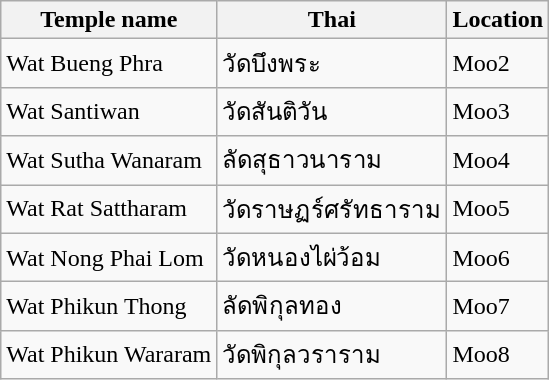<table class="wikitable">
<tr>
<th>Temple name</th>
<th>Thai</th>
<th>Location</th>
</tr>
<tr>
<td>Wat Bueng Phra</td>
<td>วัดบึงพระ</td>
<td>Moo2</td>
</tr>
<tr>
<td>Wat Santiwan</td>
<td>วัดสันติวัน</td>
<td>Moo3</td>
</tr>
<tr>
<td>Wat Sutha Wanaram</td>
<td>ลัดสุธาวนาราม</td>
<td>Moo4</td>
</tr>
<tr>
<td>Wat Rat Sattharam</td>
<td>วัดราษฏร์ศรัทธาราม</td>
<td>Moo5</td>
</tr>
<tr>
<td>Wat Nong Phai Lom</td>
<td>วัดหนองไผ่ว้อม</td>
<td>Moo6</td>
</tr>
<tr>
<td>Wat Phikun Thong</td>
<td>ลัดพิกุลทอง</td>
<td>Moo7</td>
</tr>
<tr>
<td>Wat Phikun Wararam</td>
<td>วัดพิกุลวราราม</td>
<td>Moo8</td>
</tr>
</table>
